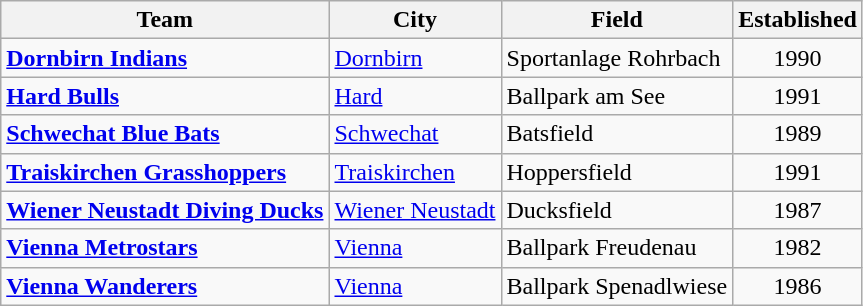<table class="wikitable">
<tr>
<th>Team</th>
<th>City</th>
<th>Field</th>
<th>Established</th>
</tr>
<tr>
<td><strong><a href='#'>Dornbirn Indians</a></strong></td>
<td> <a href='#'>Dornbirn</a></td>
<td>Sportanlage Rohrbach</td>
<td align=center>1990</td>
</tr>
<tr>
<td><strong><a href='#'>Hard Bulls</a></strong></td>
<td> <a href='#'>Hard</a></td>
<td>Ballpark am See</td>
<td align=center>1991</td>
</tr>
<tr>
<td><strong><a href='#'>Schwechat Blue Bats</a></strong></td>
<td> <a href='#'>Schwechat</a></td>
<td>Batsfield</td>
<td align=center>1989</td>
</tr>
<tr>
<td><strong><a href='#'>Traiskirchen Grasshoppers</a></strong></td>
<td> <a href='#'>Traiskirchen</a></td>
<td>Hoppersfield</td>
<td align=center>1991</td>
</tr>
<tr>
<td><strong><a href='#'>Wiener Neustadt Diving Ducks</a></strong></td>
<td> <a href='#'>Wiener Neustadt</a></td>
<td>Ducksfield</td>
<td align=center>1987</td>
</tr>
<tr>
<td><strong><a href='#'>Vienna Metrostars</a></strong></td>
<td> <a href='#'>Vienna</a></td>
<td>Ballpark Freudenau</td>
<td align=center>1982</td>
</tr>
<tr>
<td><strong><a href='#'>Vienna Wanderers</a></strong></td>
<td> <a href='#'>Vienna</a></td>
<td>Ballpark Spenadlwiese</td>
<td align=center>1986</td>
</tr>
</table>
